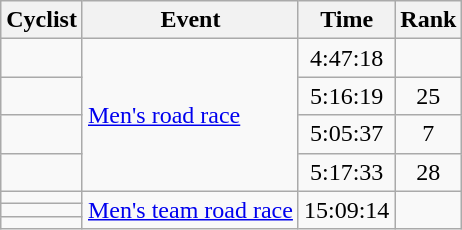<table class="wikitable sortable" style="text-align:center">
<tr>
<th>Cyclist</th>
<th>Event</th>
<th>Time</th>
<th>Rank</th>
</tr>
<tr>
<td align=left><strong></strong></td>
<td align=left rowspan=4><a href='#'>Men's road race</a></td>
<td>4:47:18</td>
<td></td>
</tr>
<tr>
<td align=left></td>
<td>5:16:19</td>
<td>25</td>
</tr>
<tr>
<td align=left></td>
<td>5:05:37</td>
<td>7</td>
</tr>
<tr>
<td align=left></td>
<td>5:17:33</td>
<td>28</td>
</tr>
<tr>
<td align=left><strong></strong></td>
<td align=left rowspan=3><a href='#'>Men's team road race</a></td>
<td rowspan=3>15:09:14</td>
<td rowspan=3></td>
</tr>
<tr>
<td align=left><strong></strong></td>
</tr>
<tr>
<td align=left><strong></strong></td>
</tr>
</table>
